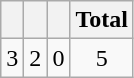<table class="wikitable">
<tr>
<th></th>
<th></th>
<th></th>
<th>Total</th>
</tr>
<tr style="text-align:center;">
<td>3</td>
<td>2</td>
<td>0</td>
<td>5</td>
</tr>
</table>
